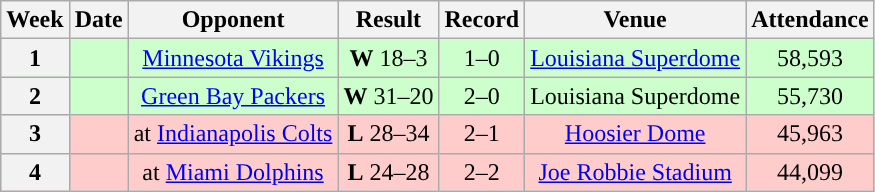<table class="wikitable" style="text-align:center">
<tr>
<th>Week</th>
<th>Date</th>
<th>Opponent</th>
<th>Result</th>
<th>Record</th>
<th>Venue</th>
<th>Attendance</th>
</tr>
<tr style="background:#cfc">
<th>1</th>
<td></td>
<td><a href='#'>Minnesota Vikings</a></td>
<td><strong>W</strong> 18–3</td>
<td>1–0</td>
<td><a href='#'>Louisiana Superdome</a></td>
<td>58,593</td>
</tr>
<tr style="background:#cfc">
<th>2</th>
<td></td>
<td><a href='#'>Green Bay Packers</a></td>
<td><strong>W</strong> 31–20</td>
<td>2–0</td>
<td>Louisiana Superdome</td>
<td>55,730</td>
</tr>
<tr style="background:#fcc">
<th>3</th>
<td></td>
<td>at <a href='#'>Indianapolis Colts</a></td>
<td><strong>L</strong> 28–34</td>
<td>2–1</td>
<td><a href='#'>Hoosier Dome</a></td>
<td>45,963</td>
</tr>
<tr style="background:#fcc">
<th>4</th>
<td></td>
<td>at <a href='#'>Miami Dolphins</a></td>
<td><strong>L</strong> 24–28</td>
<td>2–2</td>
<td><a href='#'>Joe Robbie Stadium</a></td>
<td>44,099</td>
</tr>
</table>
